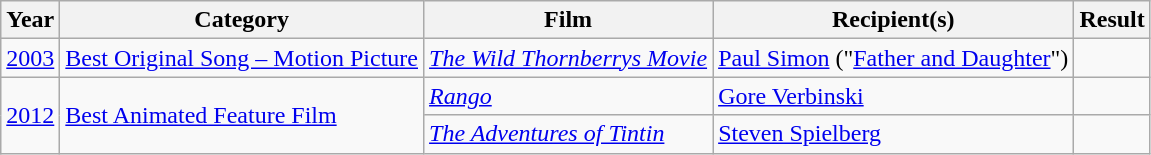<table class="wikitable sortable ">
<tr>
<th>Year</th>
<th>Category</th>
<th>Film</th>
<th>Recipient(s)</th>
<th>Result</th>
</tr>
<tr>
<td><a href='#'>2003</a></td>
<td><a href='#'>Best Original Song – Motion Picture</a></td>
<td><em><a href='#'>The Wild Thornberrys Movie</a></em></td>
<td><a href='#'>Paul Simon</a> ("<a href='#'>Father and Daughter</a>")</td>
<td></td>
</tr>
<tr>
<td rowspan=2><a href='#'>2012</a></td>
<td rowspan=2><a href='#'>Best Animated Feature Film</a></td>
<td><em><a href='#'>Rango</a></em></td>
<td><a href='#'>Gore Verbinski</a></td>
<td></td>
</tr>
<tr>
<td><em><a href='#'>The Adventures of Tintin</a></em></td>
<td><a href='#'>Steven Spielberg</a></td>
<td></td>
</tr>
</table>
